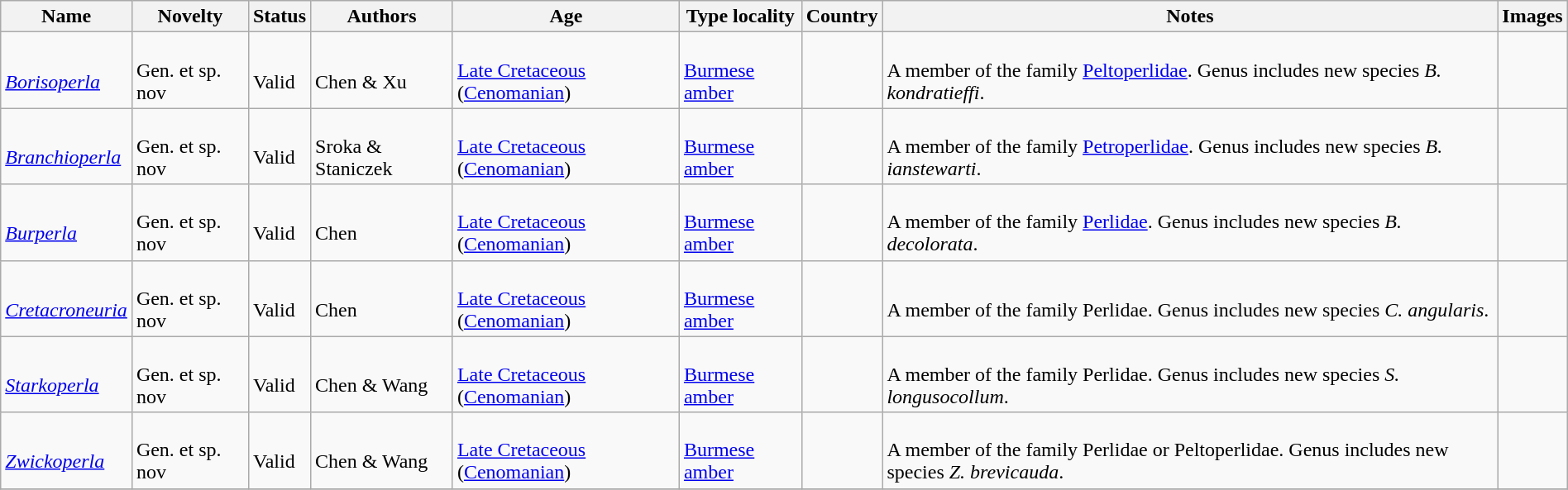<table class="wikitable sortable" align="center" width="100%">
<tr>
<th>Name</th>
<th>Novelty</th>
<th>Status</th>
<th>Authors</th>
<th>Age</th>
<th>Type locality</th>
<th>Country</th>
<th>Notes</th>
<th>Images</th>
</tr>
<tr>
<td><br><em><a href='#'>Borisoperla</a></em></td>
<td><br>Gen. et sp. nov</td>
<td><br>Valid</td>
<td><br>Chen & Xu</td>
<td><br><a href='#'>Late Cretaceous</a> (<a href='#'>Cenomanian</a>)</td>
<td><br><a href='#'>Burmese amber</a></td>
<td><br></td>
<td><br>A member of the family <a href='#'>Peltoperlidae</a>. Genus includes new species <em>B. kondratieffi</em>.</td>
<td></td>
</tr>
<tr>
<td><br><em><a href='#'>Branchioperla</a></em></td>
<td><br>Gen. et sp. nov</td>
<td><br>Valid</td>
<td><br>Sroka & Staniczek</td>
<td><br><a href='#'>Late Cretaceous</a> (<a href='#'>Cenomanian</a>)</td>
<td><br><a href='#'>Burmese amber</a></td>
<td><br></td>
<td><br>A member of the family <a href='#'>Petroperlidae</a>. Genus includes new species <em>B. ianstewarti</em>.</td>
<td></td>
</tr>
<tr>
<td><br><em><a href='#'>Burperla</a></em></td>
<td><br>Gen. et sp. nov</td>
<td><br>Valid</td>
<td><br>Chen</td>
<td><br><a href='#'>Late Cretaceous</a> (<a href='#'>Cenomanian</a>)</td>
<td><br><a href='#'>Burmese amber</a></td>
<td><br></td>
<td><br>A member of the family <a href='#'>Perlidae</a>. Genus includes new species <em>B. decolorata</em>.</td>
<td></td>
</tr>
<tr>
<td><br><em><a href='#'>Cretacroneuria</a></em></td>
<td><br>Gen. et sp. nov</td>
<td><br>Valid</td>
<td><br>Chen</td>
<td><br><a href='#'>Late Cretaceous</a> (<a href='#'>Cenomanian</a>)</td>
<td><br><a href='#'>Burmese amber</a></td>
<td><br></td>
<td><br>A member of the family Perlidae. Genus includes new species <em>C. angularis</em>.</td>
<td></td>
</tr>
<tr>
<td><br><em><a href='#'>Starkoperla</a></em></td>
<td><br>Gen. et sp. nov</td>
<td><br>Valid</td>
<td><br>Chen & Wang</td>
<td><br><a href='#'>Late Cretaceous</a> (<a href='#'>Cenomanian</a>)</td>
<td><br><a href='#'>Burmese amber</a></td>
<td><br></td>
<td><br>A member of the family Perlidae. Genus includes new species <em>S. longusocollum</em>.</td>
<td></td>
</tr>
<tr>
<td><br><em><a href='#'>Zwickoperla</a></em></td>
<td><br>Gen. et sp. nov</td>
<td><br>Valid</td>
<td><br>Chen & Wang</td>
<td><br><a href='#'>Late Cretaceous</a> (<a href='#'>Cenomanian</a>)</td>
<td><br><a href='#'>Burmese amber</a></td>
<td><br></td>
<td><br>A member of the family Perlidae or Peltoperlidae. Genus includes new species <em>Z. brevicauda</em>.</td>
<td></td>
</tr>
<tr>
</tr>
</table>
